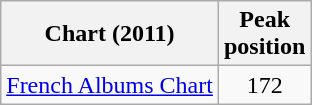<table class="wikitable">
<tr>
<th>Chart (2011)</th>
<th>Peak<br>position</th>
</tr>
<tr>
<td style="text-align:left;"><a href='#'>French Albums Chart</a></td>
<td style="text-align:center;">172</td>
</tr>
</table>
